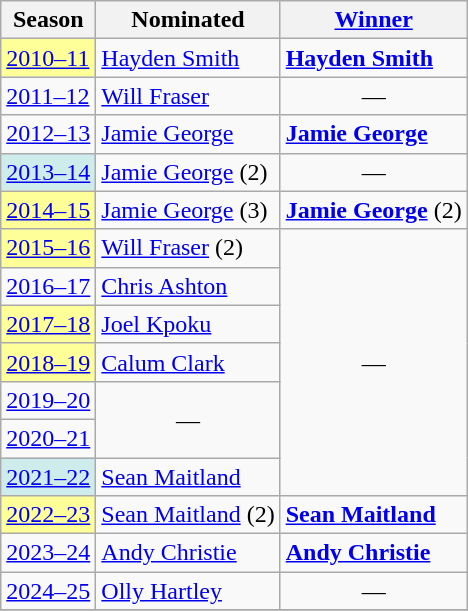<table class="wikitable sticky-header">
<tr>
<th>Season</th>
<th>Nominated</th>
<th><a href='#'>Winner</a></th>
</tr>
<tr>
<td style="background:#FFFF99"><a href='#'>2010–11</a></td>
<td> <a href='#'>Hayden Smith</a></td>
<td> <strong><a href='#'>Hayden Smith</a></strong></td>
</tr>
<tr>
<td><a href='#'>2011–12</a></td>
<td> <a href='#'>Will Fraser</a></td>
<td align=center>—</td>
</tr>
<tr>
<td><a href='#'>2012–13</a></td>
<td> <a href='#'>Jamie George</a></td>
<td> <strong><a href='#'>Jamie George</a></strong></td>
</tr>
<tr>
<td style="background:#CFECEC"><a href='#'>2013–14</a><small></small></td>
<td> <a href='#'>Jamie George</a> (2)</td>
<td align=center>—</td>
</tr>
<tr>
<td style="background:#FFFF99"><a href='#'>2014–15</a></td>
<td> <a href='#'>Jamie George</a> (3)</td>
<td> <strong><a href='#'>Jamie George</a></strong> (2)</td>
</tr>
<tr>
<td style="background:#FFFF99"><a href='#'>2015–16</a></td>
<td> <a href='#'>Will Fraser</a> (2)</td>
<td align=center rowspan=7>—</td>
</tr>
<tr>
<td><a href='#'>2016–17</a></td>
<td> <a href='#'>Chris Ashton</a></td>
</tr>
<tr>
<td style="background:#FFFF99"><a href='#'>2017–18</a></td>
<td> <a href='#'>Joel Kpoku</a></td>
</tr>
<tr>
<td style="background:#FFFF99"><a href='#'>2018–19</a></td>
<td> <a href='#'>Calum Clark</a></td>
</tr>
<tr>
<td><a href='#'>2019–20</a></td>
<td align=center rowspan=2>—</td>
</tr>
<tr>
<td><a href='#'>2020–21</a></td>
</tr>
<tr>
<td style="background:#CFECEC"><a href='#'>2021–22</a><small></small></td>
<td> <a href='#'>Sean Maitland</a></td>
</tr>
<tr>
<td style="background:#FFFF99"><a href='#'>2022–23</a></td>
<td> <a href='#'>Sean Maitland</a> (2)</td>
<td> <strong><a href='#'>Sean Maitland</a></strong></td>
</tr>
<tr>
<td><a href='#'>2023–24</a></td>
<td> <a href='#'>Andy Christie</a></td>
<td> <strong><a href='#'>Andy Christie</a></strong></td>
</tr>
<tr>
<td><a href='#'>2024–25</a></td>
<td> <a href='#'>Olly Hartley</a></td>
<td align=center>—</td>
</tr>
<tr>
</tr>
</table>
